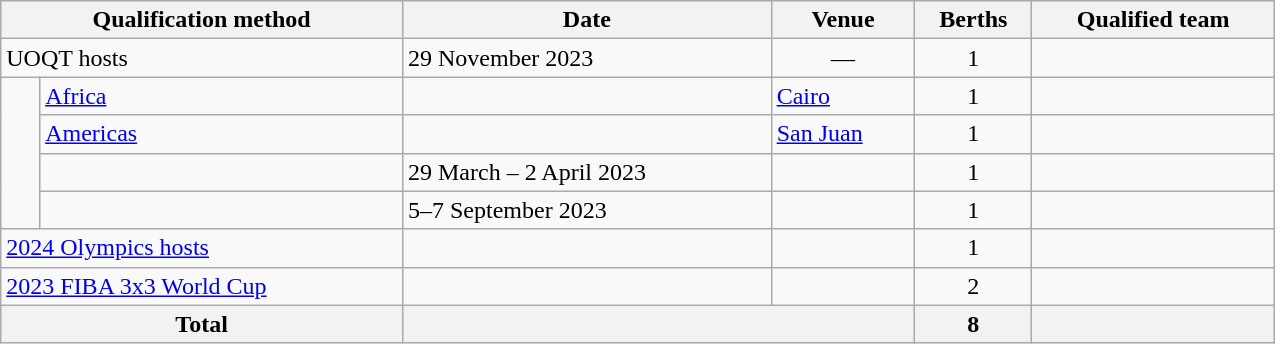<table class="wikitable" width=850>
<tr>
<th colspan=2>Qualification method</th>
<th>Date</th>
<th>Venue</th>
<th>Berths</th>
<th>Qualified team</th>
</tr>
<tr>
<td colspan=2>UOQT hosts</td>
<td>29 November 2023</td>
<td align=center>—</td>
<td align=center>1</td>
<td></td>
</tr>
<tr>
<td rowspan=4></td>
<td><a href='#'>Africa</a></td>
<td></td>
<td> <a href='#'>Cairo</a></td>
<td align=center>1</td>
<td></td>
</tr>
<tr>
<td><a href='#'>Americas</a></td>
<td></td>
<td> <a href='#'>San Juan</a></td>
<td align=center>1</td>
<td></td>
</tr>
<tr>
<td><a href='#'></a></td>
<td>29 March – 2 April 2023</td>
<td></td>
<td align=center>1</td>
<td></td>
</tr>
<tr>
<td><a href='#'></a></td>
<td>5–7 September 2023</td>
<td></td>
<td align="center">1</td>
<td></td>
</tr>
<tr>
<td colspan=2><a href='#'>2024 Olympics hosts</a></td>
<td></td>
<td></td>
<td align="center">1</td>
<td></td>
</tr>
<tr>
<td colspan=2><a href='#'>2023 FIBA 3x3 World Cup</a></td>
<td></td>
<td></td>
<td align=center>2</td>
<td><br></td>
</tr>
<tr>
<th colspan=2>Total</th>
<th colspan="2"></th>
<th>8</th>
<th></th>
</tr>
</table>
